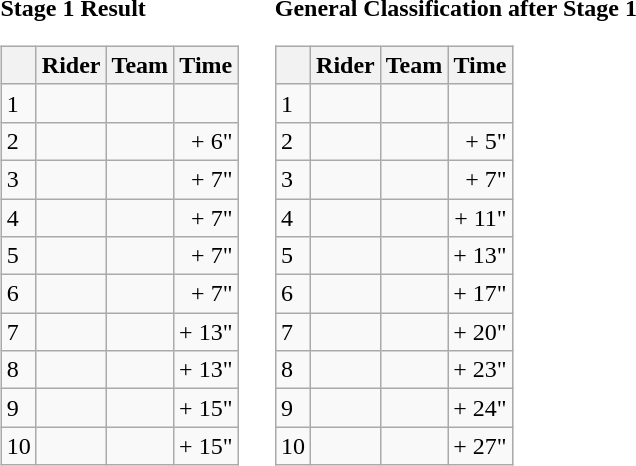<table>
<tr>
<td><strong>Stage 1 Result</strong><br><table class="wikitable">
<tr>
<th></th>
<th>Rider</th>
<th>Team</th>
<th>Time</th>
</tr>
<tr>
<td>1</td>
<td></td>
<td></td>
<td align="right"></td>
</tr>
<tr>
<td>2</td>
<td></td>
<td></td>
<td align="right">+ 6"</td>
</tr>
<tr>
<td>3</td>
<td></td>
<td></td>
<td align="right">+ 7"</td>
</tr>
<tr>
<td>4</td>
<td></td>
<td></td>
<td align="right">+ 7"</td>
</tr>
<tr>
<td>5</td>
<td></td>
<td></td>
<td align="right">+ 7"</td>
</tr>
<tr>
<td>6</td>
<td></td>
<td></td>
<td align="right">+ 7"</td>
</tr>
<tr>
<td>7</td>
<td></td>
<td></td>
<td align="right">+ 13"</td>
</tr>
<tr>
<td>8</td>
<td></td>
<td></td>
<td align="right">+ 13"</td>
</tr>
<tr>
<td>9</td>
<td></td>
<td></td>
<td align="right">+ 15"</td>
</tr>
<tr>
<td>10</td>
<td></td>
<td></td>
<td align="right">+ 15"</td>
</tr>
</table>
</td>
<td></td>
<td><strong>General Classification after Stage 1</strong><br><table class="wikitable">
<tr>
<th></th>
<th>Rider</th>
<th>Team</th>
<th>Time</th>
</tr>
<tr>
<td>1</td>
<td> </td>
<td></td>
<td align="right"></td>
</tr>
<tr>
<td>2</td>
<td> </td>
<td></td>
<td align="right">+ 5"</td>
</tr>
<tr>
<td>3</td>
<td></td>
<td></td>
<td align="right">+ 7"</td>
</tr>
<tr>
<td>4</td>
<td> </td>
<td></td>
<td align="right">+ 11"</td>
</tr>
<tr>
<td>5</td>
<td> </td>
<td></td>
<td align="right">+ 13"</td>
</tr>
<tr>
<td>6</td>
<td></td>
<td></td>
<td align="right">+ 17"</td>
</tr>
<tr>
<td>7</td>
<td></td>
<td></td>
<td align="right">+ 20"</td>
</tr>
<tr>
<td>8</td>
<td></td>
<td></td>
<td align="right">+ 23"</td>
</tr>
<tr>
<td>9</td>
<td></td>
<td></td>
<td align="right">+ 24"</td>
</tr>
<tr>
<td>10</td>
<td></td>
<td></td>
<td align="right">+ 27"</td>
</tr>
</table>
</td>
</tr>
</table>
